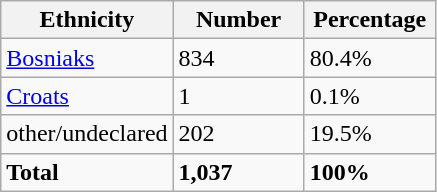<table class="wikitable">
<tr>
<th width="100px">Ethnicity</th>
<th width="80px">Number</th>
<th width="80px">Percentage</th>
</tr>
<tr>
<td><a href='#'>Bosniaks</a></td>
<td>834</td>
<td>80.4%</td>
</tr>
<tr>
<td><a href='#'>Croats</a></td>
<td>1</td>
<td>0.1%</td>
</tr>
<tr>
<td>other/undeclared</td>
<td>202</td>
<td>19.5%</td>
</tr>
<tr>
<td><strong>Total</strong></td>
<td><strong>1,037</strong></td>
<td><strong>100%</strong></td>
</tr>
</table>
